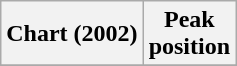<table class="wikitable">
<tr>
<th>Chart (2002)</th>
<th>Peak<br>position</th>
</tr>
<tr>
</tr>
</table>
